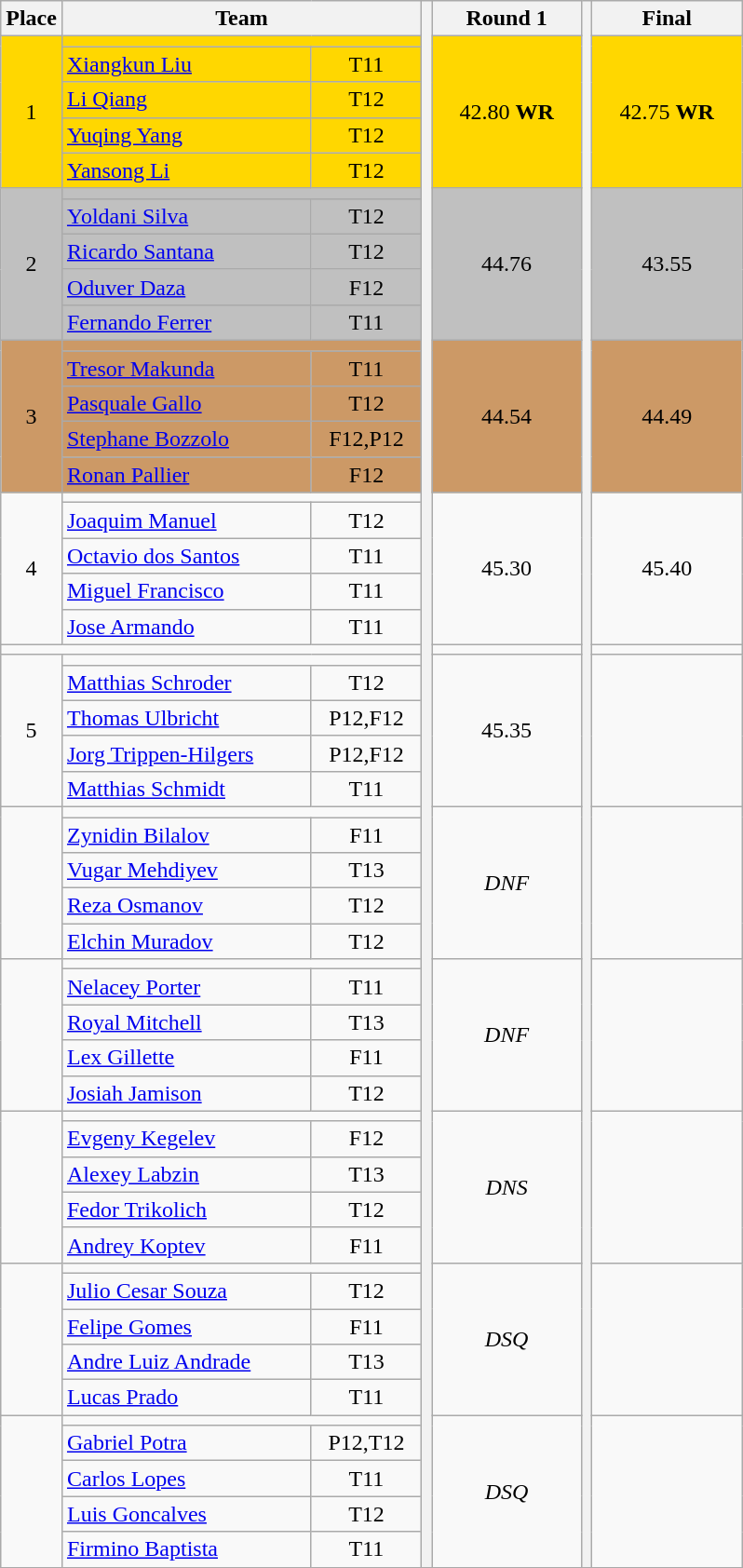<table class="wikitable" style="text-align:center">
<tr>
<th>Place</th>
<th colspan=2 width=250>Team</th>
<th rowspan=60></th>
<th width=100>Round 1</th>
<th rowspan=60></th>
<th width=100>Final</th>
</tr>
<tr bgcolor=gold>
<td rowspan=5>1</td>
<td colspan=2></td>
<td rowspan=5>42.80 <strong>WR</strong></td>
<td rowspan=5>42.75 <strong>WR</strong></td>
</tr>
<tr bgcolor=gold>
<td align=left><a href='#'>Xiangkun Liu</a></td>
<td>T11</td>
</tr>
<tr bgcolor=gold>
<td align=left><a href='#'>Li Qiang</a></td>
<td>T12</td>
</tr>
<tr bgcolor=gold>
<td align=left><a href='#'>Yuqing Yang</a></td>
<td>T12</td>
</tr>
<tr bgcolor=gold>
<td align=left><a href='#'>Yansong Li</a></td>
<td>T12</td>
</tr>
<tr bgcolor=silver>
<td rowspan=5>2</td>
<td colspan=2></td>
<td rowspan=5>44.76</td>
<td rowspan=5>43.55</td>
</tr>
<tr bgcolor=silver>
<td align=left><a href='#'>Yoldani Silva</a></td>
<td>T12</td>
</tr>
<tr bgcolor=silver>
<td align=left><a href='#'>Ricardo Santana</a></td>
<td>T12</td>
</tr>
<tr bgcolor=silver>
<td align=left><a href='#'>Oduver Daza</a></td>
<td>F12</td>
</tr>
<tr bgcolor=silver>
<td align=left><a href='#'>Fernando Ferrer</a></td>
<td>T11</td>
</tr>
<tr bgcolor=cc9966>
<td rowspan=5>3</td>
<td colspan=2></td>
<td rowspan=5>44.54</td>
<td rowspan=5>44.49</td>
</tr>
<tr bgcolor=cc9966>
<td align=left><a href='#'>Tresor Makunda</a></td>
<td>T11</td>
</tr>
<tr bgcolor=cc9966>
<td align=left><a href='#'>Pasquale Gallo</a></td>
<td>T12</td>
</tr>
<tr bgcolor=cc9966>
<td align=left><a href='#'>Stephane Bozzolo</a></td>
<td>F12,P12</td>
</tr>
<tr bgcolor=cc9966>
<td align=left><a href='#'>Ronan Pallier</a></td>
<td>F12</td>
</tr>
<tr>
<td rowspan=5>4</td>
<td colspan=2></td>
<td rowspan=5>45.30</td>
<td rowspan=5>45.40</td>
</tr>
<tr>
<td align=left><a href='#'>Joaquim Manuel</a></td>
<td>T12</td>
</tr>
<tr>
<td align=left><a href='#'>Octavio dos Santos</a></td>
<td>T11</td>
</tr>
<tr>
<td align=left><a href='#'>Miguel Francisco</a></td>
<td>T11</td>
</tr>
<tr>
<td align=left><a href='#'>Jose Armando</a></td>
<td>T11</td>
</tr>
<tr>
<td colspan=10></td>
</tr>
<tr>
<td rowspan=5>5</td>
<td colspan=2></td>
<td rowspan=5>45.35</td>
<td rowspan=5></td>
</tr>
<tr>
<td align=left><a href='#'>Matthias Schroder</a></td>
<td>T12</td>
</tr>
<tr>
<td align=left><a href='#'>Thomas Ulbricht</a></td>
<td>P12,F12</td>
</tr>
<tr>
<td align=left><a href='#'>Jorg Trippen-Hilgers</a></td>
<td>P12,F12</td>
</tr>
<tr>
<td align=left><a href='#'>Matthias Schmidt</a></td>
<td>T11</td>
</tr>
<tr>
<td rowspan=5></td>
<td colspan=2></td>
<td rowspan=5><em>DNF</em></td>
<td rowspan=5></td>
</tr>
<tr>
<td align=left><a href='#'>Zynidin Bilalov</a></td>
<td>F11</td>
</tr>
<tr>
<td align=left><a href='#'>Vugar Mehdiyev</a></td>
<td>T13</td>
</tr>
<tr>
<td align=left><a href='#'>Reza Osmanov</a></td>
<td>T12</td>
</tr>
<tr>
<td align=left><a href='#'>Elchin Muradov</a></td>
<td>T12</td>
</tr>
<tr>
<td rowspan=5></td>
<td colspan=2></td>
<td rowspan=5><em>DNF</em></td>
<td rowspan=5></td>
</tr>
<tr>
<td align=left><a href='#'>Nelacey Porter</a></td>
<td>T11</td>
</tr>
<tr>
<td align=left><a href='#'>Royal Mitchell</a></td>
<td>T13</td>
</tr>
<tr>
<td align=left><a href='#'>Lex Gillette</a></td>
<td>F11</td>
</tr>
<tr>
<td align=left><a href='#'>Josiah Jamison</a></td>
<td>T12</td>
</tr>
<tr>
<td rowspan=5></td>
<td colspan=2></td>
<td rowspan=5><em>DNS</em></td>
<td rowspan=5></td>
</tr>
<tr>
<td align=left><a href='#'>Evgeny Kegelev</a></td>
<td>F12</td>
</tr>
<tr>
<td align=left><a href='#'>Alexey Labzin</a></td>
<td>T13</td>
</tr>
<tr>
<td align=left><a href='#'>Fedor Trikolich</a></td>
<td>T12</td>
</tr>
<tr>
<td align=left><a href='#'>Andrey Koptev</a></td>
<td>F11</td>
</tr>
<tr>
<td rowspan=5></td>
<td colspan=2></td>
<td rowspan=5><em>DSQ</em></td>
<td rowspan=5></td>
</tr>
<tr>
<td align=left><a href='#'>Julio Cesar Souza</a></td>
<td>T12</td>
</tr>
<tr>
<td align=left><a href='#'>Felipe Gomes</a></td>
<td>F11</td>
</tr>
<tr>
<td align=left><a href='#'>Andre Luiz Andrade</a></td>
<td>T13</td>
</tr>
<tr>
<td align=left><a href='#'>Lucas Prado</a></td>
<td>T11</td>
</tr>
<tr>
<td rowspan=5></td>
<td colspan=2></td>
<td rowspan=5><em>DSQ</em></td>
<td rowspan=5></td>
</tr>
<tr>
<td align=left><a href='#'>Gabriel Potra</a></td>
<td>P12,T12</td>
</tr>
<tr>
<td align=left><a href='#'>Carlos Lopes</a></td>
<td>T11</td>
</tr>
<tr>
<td align=left><a href='#'>Luis Goncalves</a></td>
<td>T12</td>
</tr>
<tr>
<td align=left><a href='#'>Firmino Baptista</a></td>
<td>T11</td>
</tr>
<tr>
</tr>
</table>
